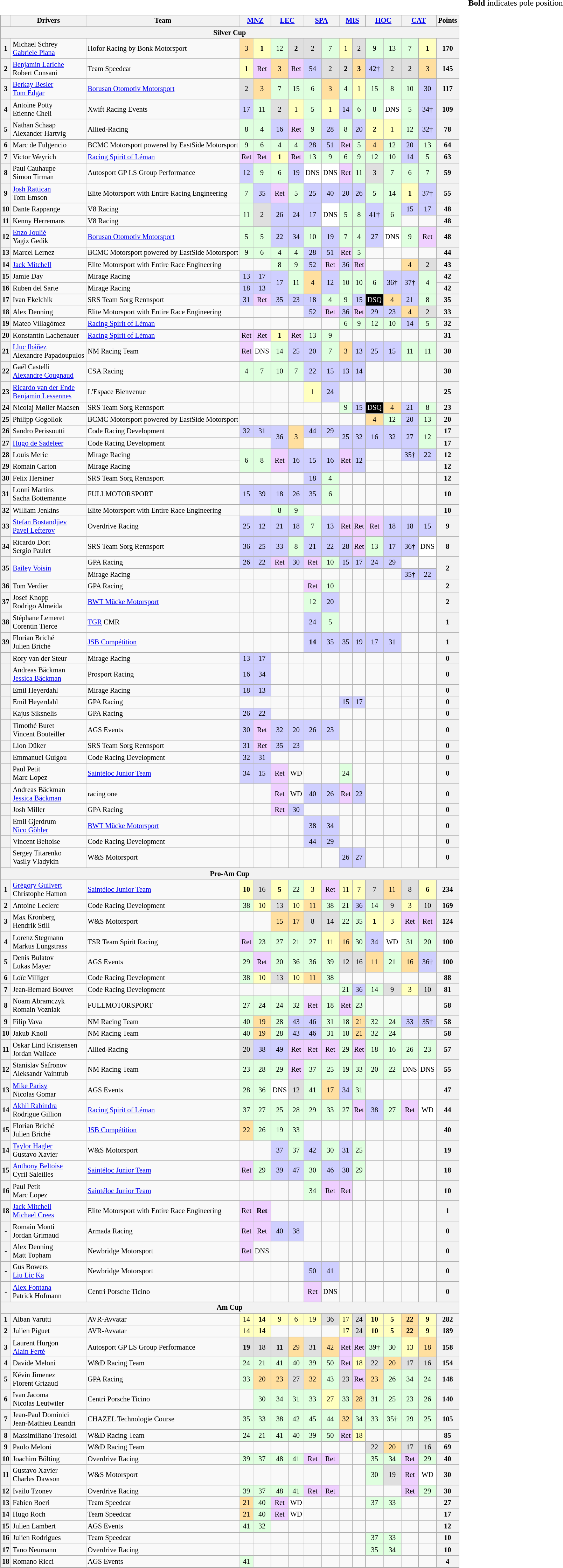<table>
<tr>
<td><br><table class="wikitable" style="font-size:85%; text-align:center;">
<tr>
<th></th>
<th>Drivers</th>
<th>Team</th>
<th colspan="2"><a href='#'>MNZ</a><br></th>
<th colspan="2"><a href='#'>LEC</a><br></th>
<th colspan="2"><a href='#'>SPA</a><br></th>
<th colspan="2"><a href='#'>MIS</a><br></th>
<th colspan="2"><a href='#'>HOC</a><br></th>
<th colspan="2"><a href='#'>CAT</a><br></th>
<th>Points</th>
</tr>
<tr>
<th colspan="16">Silver Cup</th>
</tr>
<tr>
<th>1</th>
<td align="left"> Michael Schrey<br> <a href='#'>Gabriele Piana</a></td>
<td align="left"> Hofor Racing by Bonk Motorsport</td>
<td style="background:#ffdf9f;">3</td>
<td style="background:#ffffbf;"><strong>1</strong></td>
<td style="background:#dfffdf;">12</td>
<td style="background:#dfdfdf;"><strong>2</strong></td>
<td style="background:#dfdfdf;">2</td>
<td style="background:#dfffdf;">7</td>
<td style="background:#ffffbf;">1</td>
<td style="background:#dfdfdf;">2</td>
<td style="background:#dfffdf;">9</td>
<td style="background:#dfffdf;">13</td>
<td style="background:#dfffdf;">7</td>
<td style="background:#ffffbf;"><strong>1</strong></td>
<th>170</th>
</tr>
<tr>
<th>2</th>
<td align="left"> <a href='#'>Benjamin Lariche</a><br> Robert Consani</td>
<td align="left"> Team Speedcar</td>
<td style="background:#ffffbf;"><strong>1</strong></td>
<td style="background:#efcfff;">Ret</td>
<td style="background:#ffdf9f;">3</td>
<td style="background:#efcfff;">Ret</td>
<td style="background:#cfcfff;">54</td>
<td style="background:#dfdfdf;">2</td>
<td style="background:#dfdfdf;"><strong>2</strong></td>
<td style="background:#ffdf9f;"><strong>3</strong></td>
<td style="background:#cfcfff;">42†</td>
<td style="background:#dfdfdf;">2</td>
<td style="background:#dfdfdf;">2</td>
<td style="background:#ffdf9f;">3</td>
<th>145</th>
</tr>
<tr>
<th>3</th>
<td align="left"> <a href='#'>Berkay Besler</a><br> <a href='#'>Tom Edgar</a></td>
<td align="left"> <a href='#'>Borusan Otomotiv Motorsport</a></td>
<td style="background:#dfdfdf;">2</td>
<td style="background:#ffdf9f;">3</td>
<td style="background:#dfffdf;">7</td>
<td style="background:#dfffdf;">15</td>
<td style="background:#dfffdf;">6</td>
<td style="background:#ffdf9f;">3</td>
<td style="background:#dfffdf;">4</td>
<td style="background:#ffffbf;">1</td>
<td style="background:#dfffdf;">15</td>
<td style="background:#dfffdf;">8</td>
<td style="background:#dfffdf;">10</td>
<td style="background:#cfcfff;">30</td>
<th>117</th>
</tr>
<tr>
<th>4</th>
<td align="left"> Antoine Potty<br> Etienne Cheli</td>
<td align="left"> Xwift Racing Events</td>
<td style="background:#cfcfff;">17</td>
<td style="background:#dfffdf;">11</td>
<td style="background:#dfdfdf;">2</td>
<td style="background:#ffffbf;">1</td>
<td style="background:#dfffdf;">5</td>
<td style="background:#ffffbf;">1</td>
<td style="background:#cfcfff;">14</td>
<td style="background:#dfffdf;">6</td>
<td style="background:#dfffdf;">8</td>
<td style="background:#ffffff;">DNS</td>
<td style="background:#dfffdf;">5</td>
<td style="background:#cfcfff;">34†</td>
<th>109</th>
</tr>
<tr>
<th>5</th>
<td align="left"> Nathan Schaap<br> Alexander Hartvig</td>
<td align="left"> Allied-Racing</td>
<td style="background:#dfffdf;">8</td>
<td style="background:#dfffdf;">4</td>
<td style="background:#cfcfff;">16</td>
<td style="background:#efcfff;">Ret</td>
<td style="background:#dfffdf;">9</td>
<td style="background:#cfcfff;">28</td>
<td style="background:#dfffdf;">8</td>
<td style="background:#cfcfff;">20</td>
<td style="background:#ffffbf;"><strong>2</strong></td>
<td style="background:#ffffbf;">1</td>
<td style="background:#dfffdf;">12</td>
<td style="background:#cfcfff;">32†</td>
<th>78</th>
</tr>
<tr>
<th>6</th>
<td align="left"> Marc de Fulgencio</td>
<td align="left"> BCMC Motorsport powered by EastSide Motorsport</td>
<td style="background:#dfffdf;">9</td>
<td style="background:#dfffdf;">6</td>
<td style="background:#dfffdf;">4</td>
<td style="background:#dfffdf;">4</td>
<td style="background:#cfcfff;">28</td>
<td style="background:#cfcfff;">51</td>
<td style="background:#efcfff;">Ret</td>
<td style="background:#dfffdf;">5</td>
<td style="background:#ffdf9f;">4</td>
<td style="background:#dfffdf;">12</td>
<td style="background:#cfcfff;">20</td>
<td style="background:#dfffdf;">13</td>
<th>64</th>
</tr>
<tr>
<th>7</th>
<td align="left"> Victor Weyrich</td>
<td align="left"> <a href='#'>Racing Spirit of Léman</a></td>
<td style="background:#efcfff;">Ret</td>
<td style="background:#efcfff;">Ret</td>
<td style="background:#ffffbf;"><strong>1</strong></td>
<td style="background:#efcfff;">Ret</td>
<td style="background:#dfffdf;">13</td>
<td style="background:#dfffdf;">9</td>
<td style="background:#dfffdf;">6</td>
<td style="background:#dfffdf;">9</td>
<td style="background:#dfffdf;">12</td>
<td style="background:#dfffdf;">10</td>
<td style="background:#cfcfff;">14</td>
<td style="background:#dfffdf;">5</td>
<th>63</th>
</tr>
<tr>
<th>8</th>
<td align="left"> Paul Cauhaupe<br> Simon Tirman</td>
<td align="left"> Autosport GP LS Group Performance</td>
<td style="background:#cfcfff;">12</td>
<td style="background:#dfffdf;">9</td>
<td style="background:#dfffdf;">6</td>
<td style="background:#cfcfff;">19</td>
<td style="background:#ffffff;">DNS</td>
<td style="background:#ffffff;">DNS</td>
<td style="background:#efcfff;">Ret</td>
<td style="background:#dfffdf;">11</td>
<td style="background:#dfdfdf;">3</td>
<td style="background:#dfffdf;">7</td>
<td style="background:#dfffdf;">6</td>
<td style="background:#dfffdf;">7</td>
<th>59</th>
</tr>
<tr>
<th>9</th>
<td align="left"> <a href='#'>Josh Rattican</a><br> Tom Emson</td>
<td align="left"> Elite Motorsport with Entire Racing Engineering</td>
<td style="background:#dfffdf;">7</td>
<td style="background:#cfcfff;">35</td>
<td style="background:#efcfff;">Ret</td>
<td style="background:#dfffdf;">5</td>
<td style="background:#cfcfff;">25</td>
<td style="background:#cfcfff;">40</td>
<td style="background:#cfcfff;">20</td>
<td style="background:#cfcfff;">26</td>
<td style="background:#dfffdf;">5</td>
<td style="background:#dfffdf;">14</td>
<td style="background:#ffffbf;"><strong>1</strong></td>
<td style="background:#cfcfff;">37†</td>
<th>55</th>
</tr>
<tr>
<th>10</th>
<td align="left"> Dante Rappange</td>
<td align="left"> V8 Racing</td>
<td rowspan="2" style="background:#dfffdf;">11</td>
<td rowspan="2" style="background:#dfdfdf;">2</td>
<td rowspan="2" style="background:#cfcfff;">26</td>
<td rowspan="2" style="background:#cfcfff;">24</td>
<td rowspan="2" style="background:#cfcfff;">17</td>
<td rowspan="2" style="background:#ffffff;">DNS</td>
<td rowspan="2" style="background:#dfffdf;">5</td>
<td rowspan="2" style="background:#dfffdf;">8</td>
<td rowspan="2" style="background:#cfcfff;">41†</td>
<td rowspan="2" style="background:#dfffdf;">6</td>
<td style="background:#cfcfff;">15</td>
<td style="background:#cfcfff;">17</td>
<th>48</th>
</tr>
<tr>
<th>11</th>
<td align="left"> Kenny Herremans</td>
<td align="left"> V8 Racing</td>
<td></td>
<td></td>
<th>48</th>
</tr>
<tr>
<th>12</th>
<td align="left"> <a href='#'>Enzo Joulié</a><br> Yagiz Gedik</td>
<td align="left"> <a href='#'>Borusan Otomotiv Motorsport</a></td>
<td style="background:#dfffdf;">5</td>
<td style="background:#dfffdf;">5</td>
<td style="background:#cfcfff;">22</td>
<td style="background:#cfcfff;">34</td>
<td style="background:#dfffdf;">10</td>
<td style="background:#cfcfff;">19</td>
<td style="background:#dfffdf;">7</td>
<td style="background:#dfffdf;">4</td>
<td style="background:#cfcfff;">27</td>
<td style="background:#ffffff;">DNS</td>
<td style="background:#dfffdf;">9</td>
<td style="background:#efcfff;">Ret</td>
<th>48</th>
</tr>
<tr>
<th>13</th>
<td align="left"> Marcel Lernez</td>
<td align="left"> BCMC Motorsport powered by EastSide Motorsport</td>
<td style="background:#dfffdf;">9</td>
<td style="background:#dfffdf;">6</td>
<td style="background:#dfffdf;">4</td>
<td style="background:#dfffdf;">4</td>
<td style="background:#cfcfff;">28</td>
<td style="background:#cfcfff;">51</td>
<td style="background:#efcfff;">Ret</td>
<td style="background:#dfffdf;">5</td>
<td></td>
<td></td>
<td></td>
<td></td>
<th>44</th>
</tr>
<tr>
<th>14</th>
<td align="left"> <a href='#'>Jack Mitchell</a></td>
<td align="left"> Elite Motorsport with Entire Race Engineering</td>
<td></td>
<td></td>
<td style="background:#dfffdf;">8</td>
<td style="background:#dfffdf;">9</td>
<td style="background:#cfcfff;">52</td>
<td style="background:#efcfff;">Ret</td>
<td style="background:#cfcfff;">36</td>
<td style="background:#efcfff;">Ret</td>
<td></td>
<td></td>
<td style="background:#ffdf9f;">4</td>
<td style="background:#dfdfdf;">2</td>
<th>43</th>
</tr>
<tr>
<th>15</th>
<td align="left"> Jamie Day</td>
<td align="left"> Mirage Racing</td>
<td style="background:#cfcfff;">13</td>
<td style="background:#cfcfff;">17</td>
<td rowspan="2" style="background:#cfcfff;">17</td>
<td rowspan="2" style="background:#dfffdf;">11</td>
<td rowspan="2" style="background:#ffdf9f;">4</td>
<td rowspan="2" style="background:#cfcfff;">12</td>
<td rowspan="2" style="background:#dfffdf;">10</td>
<td rowspan="2" style="background:#dfffdf;">10</td>
<td rowspan="2" style="background:#dfffdf;">6</td>
<td rowspan="2" style="background:#cfcfff;">36†</td>
<td rowspan="2" style="background:#cfcfff;">37†</td>
<td rowspan="2" style="background:#dfffdf;">4</td>
<th>42</th>
</tr>
<tr>
<th>16</th>
<td align="left"> Ruben del Sarte</td>
<td align="left"> Mirage Racing</td>
<td style="background:#cfcfff;">18</td>
<td style="background:#cfcfff;">13</td>
<th>42</th>
</tr>
<tr>
<th>17</th>
<td align="left"> Ivan Ekelchik</td>
<td align="left"> SRS Team Sorg Rennsport</td>
<td style="background:#cfcfff;">31</td>
<td style="background:#efcfff;">Ret</td>
<td style="background:#cfcfff;">35</td>
<td style="background:#cfcfff;">23</td>
<td style="background:#cfcfff;">18</td>
<td style="background:#dfffdf;">4</td>
<td style="background:#dfffdf;">9</td>
<td style="background:#cfcfff;">15</td>
<td style="background:#000000;color:white">DSQ</td>
<td style="background:#ffdf9f;">4</td>
<td style="background:#cfcfff;">21</td>
<td style="background:#dfffdf;">8</td>
<th>35</th>
</tr>
<tr>
<th>18</th>
<td align="left"> Alex Denning</td>
<td align="left"> Elite Motorsport with Entire Race Engineering</td>
<td></td>
<td></td>
<td></td>
<td></td>
<td style="background:#cfcfff;">52</td>
<td style="background:#efcfff;">Ret</td>
<td style="background:#cfcfff;">36</td>
<td style="background:#efcfff;">Ret</td>
<td style="background:#cfcfff;">29</td>
<td style="background:#cfcfff;">23</td>
<td style="background:#ffdf9f;">4</td>
<td style="background:#dfdfdf;">2</td>
<th>33</th>
</tr>
<tr>
<th>19</th>
<td align="left"> Mateo Villagómez</td>
<td align="left"> <a href='#'>Racing Spirit of Léman</a></td>
<td></td>
<td></td>
<td></td>
<td></td>
<td></td>
<td></td>
<td style="background:#dfffdf;">6</td>
<td style="background:#dfffdf;">9</td>
<td style="background:#dfffdf;">12</td>
<td style="background:#dfffdf;">10</td>
<td style="background:#cfcfff;">14</td>
<td style="background:#dfffdf;">5</td>
<th>32</th>
</tr>
<tr>
<th>20</th>
<td align="left"> Konstantin Lachenauer</td>
<td align="left"> <a href='#'>Racing Spirit of Léman</a></td>
<td style="background:#efcfff;">Ret</td>
<td style="background:#efcfff;">Ret</td>
<td style="background:#ffffbf;"><strong>1</strong></td>
<td style="background:#efcfff;">Ret</td>
<td style="background:#dfffdf;">13</td>
<td style="background:#dfffdf;">9</td>
<td></td>
<td></td>
<td></td>
<td></td>
<td></td>
<td></td>
<th>31</th>
</tr>
<tr>
<th>21</th>
<td align="left"> <a href='#'>Lluc Ibáñez</a><br> Alexandre Papadoupulos</td>
<td align="left"> NM Racing Team</td>
<td style="background:#efcfff;">Ret</td>
<td style="background:#ffffff;">DNS</td>
<td style="background:#dfffdf;">14</td>
<td style="background:#cfcfff;">25</td>
<td style="background:#cfcfff;">20</td>
<td style="background:#dfffdf;">7</td>
<td style="background:#ffdf9f;">3</td>
<td style="background:#cfcfff;">13</td>
<td style="background:#cfcfff;">25</td>
<td style="background:#cfcfff;">15</td>
<td style="background:#dfffdf;">11</td>
<td style="background:#dfffdf;">11</td>
<th>30</th>
</tr>
<tr>
<th>22</th>
<td align="left"> Gaël Castelli<br> <a href='#'>Alexandre Cougnaud</a></td>
<td align="left"> CSA Racing</td>
<td style="background:#dfffdf;">4</td>
<td style="background:#dfffdf;">7</td>
<td style="background:#dfffdf;">10</td>
<td style="background:#dfffdf;">7</td>
<td style="background:#cfcfff;">22</td>
<td style="background:#cfcfff;">15</td>
<td style="background:#cfcfff;">13</td>
<td style="background:#cfcfff;">14</td>
<td></td>
<td></td>
<td></td>
<td></td>
<th>30</th>
</tr>
<tr>
<th>23</th>
<td align="left"> <a href='#'>Ricardo van der Ende</a><br> <a href='#'>Benjamin Lessennes</a></td>
<td align="left"> L'Espace Bienvenue</td>
<td></td>
<td></td>
<td></td>
<td></td>
<td style="background:#ffffbf;">1</td>
<td style="background:#cfcfff;">24</td>
<td></td>
<td></td>
<td></td>
<td></td>
<td></td>
<td></td>
<th>25</th>
</tr>
<tr>
<th>24</th>
<td align="left"> Nicolaj Møller Madsen</td>
<td align="left"> SRS Team Sorg Rennsport</td>
<td></td>
<td></td>
<td></td>
<td></td>
<td></td>
<td></td>
<td style="background:#dfffdf;">9</td>
<td style="background:#cfcfff;">15</td>
<td style="background:#000000;color:white">DSQ</td>
<td style="background:#ffdf9f;">4</td>
<td style="background:#cfcfff;">21</td>
<td style="background:#dfffdf;">8</td>
<th>23</th>
</tr>
<tr>
<th>25</th>
<td align="left"> Philipp Gogollok</td>
<td align="left"> BCMC Motorsport powered by EastSide Motorsport</td>
<td></td>
<td></td>
<td></td>
<td></td>
<td></td>
<td></td>
<td></td>
<td></td>
<td style="background:#ffdf9f;">4</td>
<td style="background:#dfffdf;">12</td>
<td style="background:#cfcfff;">20</td>
<td style="background:#dfffdf;">13</td>
<th>20</th>
</tr>
<tr>
<th>26</th>
<td align="left"> Sandro Perissoutti</td>
<td align="left"> Code Racing Development</td>
<td style="background:#cfcfff;">32</td>
<td style="background:#cfcfff;">31</td>
<td rowspan="2" style="background:#cfcfff;">36</td>
<td rowspan="2" style="background:#ffdf9f;">3</td>
<td style="background:#cfcfff;">44</td>
<td style="background:#cfcfff;">29</td>
<td rowspan="2" style="background:#cfcfff;">25</td>
<td rowspan="2" style="background:#cfcfff;">32</td>
<td rowspan="2" style="background:#cfcfff;">16</td>
<td rowspan="2" style="background:#cfcfff;">32</td>
<td rowspan="2" style="background:#cfcfff;">27</td>
<td rowspan="2" style="background:#dfffdf;">12</td>
<th>17</th>
</tr>
<tr>
<th>27</th>
<td align="left"> <a href='#'>Hugo de Sadeleer</a></td>
<td align="left"> Code Racing Development</td>
<td></td>
<td></td>
<td></td>
<td></td>
<th>17</th>
</tr>
<tr>
<th>28</th>
<td align="left"> Louis Meric</td>
<td align="left"> Mirage Racing</td>
<td rowspan="2" style="background:#dfffdf;">6</td>
<td rowspan="2" style="background:#dfffdf;">8</td>
<td rowspan="2" style="background:#efcfff;">Ret</td>
<td rowspan="2" style="background:#cfcfff;">16</td>
<td rowspan="2" style="background:#cfcfff;">15</td>
<td rowspan="2" style="background:#cfcfff;">16</td>
<td rowspan="2" style="background:#efcfff;">Ret</td>
<td rowspan="2" style="background:#cfcfff;">12</td>
<td></td>
<td></td>
<td style="background:#cfcfff;">35†</td>
<td style="background:#cfcfff;">22</td>
<th>12</th>
</tr>
<tr>
<th>29</th>
<td align="left"> Romain Carton</td>
<td align="left"> Mirage Racing</td>
<td></td>
<td></td>
<td></td>
<td></td>
<th>12</th>
</tr>
<tr>
<th>30</th>
<td align="left"> Felix Hersiner</td>
<td align="left"> SRS Team Sorg Rennsport</td>
<td></td>
<td></td>
<td></td>
<td></td>
<td style="background:#cfcfff;">18</td>
<td style="background:#dfffdf;">4</td>
<td></td>
<td></td>
<td></td>
<td></td>
<td></td>
<td></td>
<th>12</th>
</tr>
<tr>
<th>31</th>
<td align="left"> Lonni Martins<br> Sacha Bottemanne</td>
<td align="left"> FULLMOTORSPORT</td>
<td style="background:#cfcfff;">15</td>
<td style="background:#cfcfff;">39</td>
<td style="background:#cfcfff;">18</td>
<td style="background:#cfcfff;">26</td>
<td style="background:#cfcfff;">35</td>
<td style="background:#dfffdf;">6</td>
<td></td>
<td></td>
<td></td>
<td></td>
<td></td>
<td></td>
<th>10</th>
</tr>
<tr>
<th>32</th>
<td align="left"> William Jenkins</td>
<td align="left"> Elite Motorsport with Entire Race Engineering</td>
<td></td>
<td></td>
<td style="background:#dfffdf;">8</td>
<td style="background:#dfffdf;">9</td>
<td></td>
<td></td>
<td></td>
<td></td>
<td></td>
<td></td>
<td></td>
<td></td>
<th>10</th>
</tr>
<tr>
<th>33</th>
<td align="left"> <a href='#'>Stefan Bostandjiev</a><br> <a href='#'>Pavel Lefterov</a></td>
<td align="left"> Overdrive Racing</td>
<td style="background:#cfcfff;">25</td>
<td style="background:#cfcfff;">12</td>
<td style="background:#cfcfff;">21</td>
<td style="background:#cfcfff;">18</td>
<td style="background:#dfffdf;">7</td>
<td style="background:#cfcfff;">13</td>
<td style="background:#efcfff;">Ret</td>
<td style="background:#efcfff;">Ret</td>
<td style="background:#efcfff;">Ret</td>
<td style="background:#cfcfff;">18</td>
<td style="background:#cfcfff;">18</td>
<td style="background:#cfcfff;">15</td>
<th>9</th>
</tr>
<tr>
<th>34</th>
<td align="left"> Ricardo Dort<br> Sergio Paulet</td>
<td align="left"> SRS Team Sorg Rennsport</td>
<td style="background:#cfcfff;">36</td>
<td style="background:#cfcfff;">25</td>
<td style="background:#cfcfff;">33</td>
<td style="background:#dfffdf;">8</td>
<td style="background:#cfcfff;">21</td>
<td style="background:#cfcfff;">22</td>
<td style="background:#cfcfff;">28</td>
<td style="background:#efcfff;">Ret</td>
<td style="background:#dfffdf;">13</td>
<td style="background:#cfcfff;">17</td>
<td style="background:#cfcfff;">36†</td>
<td style="background:#ffffff;">DNS</td>
<th>8</th>
</tr>
<tr>
<th rowspan="2">35</th>
<td rowspan="2" align="left"> <a href='#'>Bailey Voisin</a></td>
<td align="left"> GPA Racing</td>
<td style="background:#cfcfff;">26</td>
<td style="background:#cfcfff;">22</td>
<td style="background:#efcfff;">Ret</td>
<td style="background:#cfcfff;">30</td>
<td style="background:#efcfff;">Ret</td>
<td style="background:#dfffdf;">10</td>
<td style="background:#cfcfff;">15</td>
<td style="background:#cfcfff;">17</td>
<td style="background:#cfcfff;">24</td>
<td style="background:#cfcfff;">29</td>
<td></td>
<td></td>
<th rowspan="2">2</th>
</tr>
<tr>
<td align="left"> Mirage Racing</td>
<td></td>
<td></td>
<td></td>
<td></td>
<td></td>
<td></td>
<td></td>
<td></td>
<td></td>
<td></td>
<td style="background:#cfcfff;">35†</td>
<td style="background:#cfcfff;">22</td>
</tr>
<tr>
<th>36</th>
<td align="left"> Tom Verdier</td>
<td align="left"> GPA Racing</td>
<td></td>
<td></td>
<td></td>
<td></td>
<td style="background:#efcfff;">Ret</td>
<td style="background:#dfffdf;">10</td>
<td></td>
<td></td>
<td></td>
<td></td>
<td></td>
<td></td>
<th>2</th>
</tr>
<tr>
<th>37</th>
<td align="left"> Josef Knopp<br> Rodrigo Almeida</td>
<td align="left"> <a href='#'>BWT Mücke Motorsport</a></td>
<td></td>
<td></td>
<td></td>
<td></td>
<td style="background:#dfffdf;">12</td>
<td style="background:#cfcfff;">20</td>
<td></td>
<td></td>
<td></td>
<td></td>
<td></td>
<td></td>
<th>2</th>
</tr>
<tr>
<th>38</th>
<td align="left"> Stéphane Lemeret<br> Corentin Tierce</td>
<td align="left"> <a href='#'>TGR</a> CMR</td>
<td></td>
<td></td>
<td></td>
<td></td>
<td style="background:#cfcfff;">24</td>
<td style="background:#dfffdf;">5</td>
<td></td>
<td></td>
<td></td>
<td></td>
<td></td>
<td></td>
<th>1</th>
</tr>
<tr>
<th>39</th>
<td align="left"> Florian Briché<br> Julien Briché</td>
<td align="left"> <a href='#'>JSB Compétition</a></td>
<td></td>
<td></td>
<td></td>
<td></td>
<td style="background:#cfcfff;"><strong>14</strong></td>
<td style="background:#cfcfff;">35</td>
<td style="background:#cfcfff;">35</td>
<td style="background:#cfcfff;">19</td>
<td style="background:#cfcfff;">17</td>
<td style="background:#cfcfff;">31</td>
<td></td>
<td></td>
<th>1</th>
</tr>
<tr>
<th></th>
<td align="left"> Rory van der Steur</td>
<td align="left"> Mirage Racing</td>
<td style="background:#cfcfff;">13</td>
<td style="background:#cfcfff;">17</td>
<td></td>
<td></td>
<td></td>
<td></td>
<td></td>
<td></td>
<td></td>
<td></td>
<td></td>
<td></td>
<th>0</th>
</tr>
<tr>
<th></th>
<td align="left"> Andreas Bäckman<br> <a href='#'>Jessica Bäckman</a></td>
<td align="left"> Prosport Racing</td>
<td style="background:#cfcfff;">16</td>
<td style="background:#cfcfff;">34</td>
<td></td>
<td></td>
<td></td>
<td></td>
<td></td>
<td></td>
<td></td>
<td></td>
<td></td>
<td></td>
<th>0</th>
</tr>
<tr>
<th></th>
<td align="left"> Emil Heyerdahl</td>
<td align="left"> Mirage Racing</td>
<td style="background:#cfcfff;">18</td>
<td style="background:#cfcfff;">13</td>
<td></td>
<td></td>
<td></td>
<td></td>
<td></td>
<td></td>
<td></td>
<td></td>
<td></td>
<td></td>
<th>0</th>
</tr>
<tr>
<th></th>
<td align="left"> Emil Heyerdahl</td>
<td align="left"> GPA Racing</td>
<td></td>
<td></td>
<td></td>
<td></td>
<td></td>
<td></td>
<td style="background:#cfcfff;">15</td>
<td style="background:#cfcfff;">17</td>
<td></td>
<td></td>
<td></td>
<td></td>
<th>0</th>
</tr>
<tr>
<th></th>
<td align="left"> Kajus Siksnelis</td>
<td align="left"> GPA Racing</td>
<td style="background:#cfcfff;">26</td>
<td style="background:#cfcfff;">22</td>
<td></td>
<td></td>
<td></td>
<td></td>
<td></td>
<td></td>
<td></td>
<td></td>
<td></td>
<td></td>
<th>0</th>
</tr>
<tr>
<th></th>
<td align="left"> Timothé Buret<br> Vincent Bouteiller</td>
<td align="left"> AGS Events</td>
<td style="background:#cfcfff;">30</td>
<td style="background:#efcfff;">Ret</td>
<td style="background:#cfcfff;">32</td>
<td style="background:#cfcfff;">20</td>
<td style="background:#cfcfff;">26</td>
<td style="background:#cfcfff;">23</td>
<td></td>
<td></td>
<td></td>
<td></td>
<td></td>
<td></td>
<th>0</th>
</tr>
<tr>
<th></th>
<td align="left"> Lion Düker</td>
<td align="left"> SRS Team Sorg Rennsport</td>
<td style="background:#cfcfff;">31</td>
<td style="background:#efcfff;">Ret</td>
<td style="background:#cfcfff;">35</td>
<td style="background:#cfcfff;">23</td>
<td></td>
<td></td>
<td></td>
<td></td>
<td></td>
<td></td>
<td></td>
<td></td>
<th>0</th>
</tr>
<tr>
<th></th>
<td align="left"> Emmanuel Guigou</td>
<td align="left"> Code Racing Development</td>
<td style="background:#cfcfff;">32</td>
<td style="background:#cfcfff;">31</td>
<td></td>
<td></td>
<td></td>
<td></td>
<td></td>
<td></td>
<td></td>
<td></td>
<td></td>
<td></td>
<th>0</th>
</tr>
<tr>
<th></th>
<td align="left"> Paul Petit<br> Marc Lopez</td>
<td align="left"> <a href='#'>Saintéloc Junior Team</a></td>
<td style="background:#cfcfff;">34</td>
<td style="background:#cfcfff;">15</td>
<td style="background:#efcfff;">Ret</td>
<td>WD</td>
<td></td>
<td></td>
<td style="background:#dfffdf;">24</td>
<td></td>
<td></td>
<td></td>
<td></td>
<td></td>
<th>0</th>
</tr>
<tr>
<th></th>
<td align="left"> Andreas Bäckman<br> <a href='#'>Jessica Bäckman</a></td>
<td align="left"> racing one</td>
<td></td>
<td></td>
<td style="background:#efcfff;">Ret</td>
<td>WD</td>
<td style="background:#cfcfff;">40</td>
<td style="background:#cfcfff;">26</td>
<td style="background:#efcfff;">Ret</td>
<td style="background:#cfcfff;">22</td>
<td></td>
<td></td>
<td></td>
<td></td>
<th>0</th>
</tr>
<tr>
<th></th>
<td align="left"> Josh Miller</td>
<td align="left"> GPA Racing</td>
<td></td>
<td></td>
<td style="background:#efcfff;">Ret</td>
<td style="background:#cfcfff;">30</td>
<td></td>
<td></td>
<td></td>
<td></td>
<td></td>
<td></td>
<td></td>
<td></td>
<th>0</th>
</tr>
<tr>
<th></th>
<td align="left"> Emil Gjerdrum<br> <a href='#'>Nico Göhler</a></td>
<td align="left"> <a href='#'>BWT Mücke Motorsport</a></td>
<td></td>
<td></td>
<td></td>
<td></td>
<td style="background:#cfcfff;">38</td>
<td style="background:#cfcfff;">34</td>
<td></td>
<td></td>
<td></td>
<td></td>
<td></td>
<td></td>
<th>0</th>
</tr>
<tr>
<th></th>
<td align="left"> Vincent Beltoise</td>
<td align="left"> Code Racing Development</td>
<td></td>
<td></td>
<td></td>
<td></td>
<td style="background:#cfcfff;">44</td>
<td style="background:#cfcfff;">29</td>
<td></td>
<td></td>
<td></td>
<td></td>
<td></td>
<td></td>
<th>0</th>
</tr>
<tr>
<th></th>
<td align="left"> Sergey Titarenko<br> Vasily Vladykin</td>
<td align="left"> W&S Motorsport</td>
<td></td>
<td></td>
<td></td>
<td></td>
<td></td>
<td></td>
<td style="background:#cfcfff;">26</td>
<td style="background:#cfcfff;">27</td>
<td></td>
<td></td>
<td></td>
<td></td>
<th>0</th>
</tr>
<tr>
<th colspan="16">Pro-Am Cup</th>
</tr>
<tr>
<th>1</th>
<td align="left"> <a href='#'>Grégory Guilvert</a><br> Christophe Hamon</td>
<td align="left"> <a href='#'>Saintéloc Junior Team</a></td>
<td style="background:#ffffbf;"><strong>10</strong></td>
<td style="background:#dfdfdf;">16</td>
<td style="background:#ffffbf;"><strong>5</strong></td>
<td style="background:#dfffdf;">22</td>
<td style="background:#ffffbf;">3</td>
<td style="background:#efcfff;">Ret</td>
<td style="background:#ffffbf;">11</td>
<td style="background:#ffffbf;">7</td>
<td style="background:#dfdfdf;">7</td>
<td style="background:#ffdf9f;">11</td>
<td style="background:#dfdfdf;">8</td>
<td style="background:#ffffbf;"><strong>6</strong></td>
<th>234</th>
</tr>
<tr>
<th>2</th>
<td align="left"> Antoine Leclerc</td>
<td align="left"> Code Racing Development</td>
<td style="background:#dfffdf;">38</td>
<td style="background:#ffffbf;">10</td>
<td style="background:#dfdfdf;">13</td>
<td style="background:#ffffbf;">10</td>
<td style="background:#ffdf9f;">11</td>
<td style="background:#dfffdf;">38</td>
<td style="background:#dfffdf;">21</td>
<td style="background:#cfcfff;">36</td>
<td style="background:#dfffdf;">14</td>
<td style="background:#dfdfdf;">9</td>
<td style="background:#ffffbf;">3</td>
<td style="background:#dfdfdf;">10</td>
<th>169</th>
</tr>
<tr>
<th>3</th>
<td align="left"> Max Kronberg<br> Hendrik Still</td>
<td align="left"> W&S Motorsport</td>
<td></td>
<td></td>
<td style="background:#ffdf9f;">15</td>
<td style="background:#ffdf9f;">17</td>
<td style="background:#dfdfdf;">8</td>
<td style="background:#dfdfdf;">14</td>
<td style="background:#dfffdf;">22</td>
<td style="background:#dfffdf;">35</td>
<td style="background:#ffffbf;"><strong>1</strong></td>
<td style="background:#ffffbf;">3</td>
<td style="background:#efcfff;">Ret</td>
<td style="background:#efcfff;">Ret</td>
<th>124</th>
</tr>
<tr>
<th>4</th>
<td align="left"> Lorenz Stegmann<br> Markus Lungstrass</td>
<td align="left"> TSR Team Spirit Racing</td>
<td style="background:#efcfff;">Ret</td>
<td style="background:#dfffdf;">23</td>
<td style="background:#dfffdf;">27</td>
<td style="background:#dfffdf;">21</td>
<td style="background:#dfffdf;">27</td>
<td style="background:#ffffbf;">11</td>
<td style="background:#ffdf9f;">16</td>
<td style="background:#dfffdf;">30</td>
<td style="background:#cfcfff;">34</td>
<td style="background:#ffffff;">WD</td>
<td style="background:#dfffdf;">31</td>
<td style="background:#dfffdf;">20</td>
<th>100</th>
</tr>
<tr>
<th>5</th>
<td align="left"> Denis Bulatov<br> Lukas Mayer</td>
<td align="left"> AGS Events</td>
<td style="background:#dfffdf;">29</td>
<td style="background:#efcfff;">Ret</td>
<td style="background:#dfffdf;">20</td>
<td style="background:#dfffdf;">36</td>
<td style="background:#dfffdf;">36</td>
<td style="background:#dfffdf;">39</td>
<td style="background:#dfdfdf;">12</td>
<td style="background:#dfdfdf;">16</td>
<td style="background:#ffdf9f;">11</td>
<td style="background:#dfffdf;">21</td>
<td style="background:#ffdf9f;">16</td>
<td style="background:#cfcfff;">36†</td>
<th>100</th>
</tr>
<tr>
<th>6</th>
<td align="left"> Loïc Villiger</td>
<td align="left"> Code Racing Development</td>
<td style="background:#dfffdf;">38</td>
<td style="background:#ffffbf;">10</td>
<td style="background:#dfdfdf;">13</td>
<td style="background:#ffffbf;">10</td>
<td style="background:#ffdf9f;">11</td>
<td style="background:#dfffdf;">38</td>
<td></td>
<td></td>
<td></td>
<td></td>
<td></td>
<td></td>
<th>88</th>
</tr>
<tr>
<th>7</th>
<td align="left"> Jean-Bernard Bouvet</td>
<td align="left"> Code Racing Development</td>
<td></td>
<td></td>
<td></td>
<td></td>
<td></td>
<td></td>
<td style="background:#dfffdf;">21</td>
<td style="background:#cfcfff;">36</td>
<td style="background:#dfffdf;">14</td>
<td style="background:#dfdfdf;">9</td>
<td style="background:#ffffbf;">3</td>
<td style="background:#dfdfdf;">10</td>
<th>81</th>
</tr>
<tr>
<th>8</th>
<td align="left"> Noam Abramczyk<br> Romain Vozniak</td>
<td align="left"> FULLMOTORSPORT</td>
<td style="background:#dfffdf;">27</td>
<td style="background:#dfffdf;">24</td>
<td style="background:#dfffdf;">24</td>
<td style="background:#dfffdf;">32</td>
<td style="background:#efcfff;">Ret</td>
<td style="background:#dfffdf;">18</td>
<td style="background:#efcfff;">Ret</td>
<td style="background:#dfffdf;">23</td>
<td></td>
<td></td>
<td></td>
<td></td>
<th>58</th>
</tr>
<tr>
<th>9</th>
<td align="left"> Filip Vava</td>
<td align="left"> NM Racing Team</td>
<td style="background:#dfffdf;">40</td>
<td style="background:#ffdf9f;">19</td>
<td style="background:#dfffdf;">28</td>
<td style="background:#cfcfff;">43</td>
<td style="background:#cfcfff;">46</td>
<td style="background:#dfffdf;">31</td>
<td style="background:#dfffdf;">18</td>
<td style="background:#ffdf9f;">21</td>
<td style="background:#dfffdf;">32</td>
<td style="background:#dfffdf;">24</td>
<td style="background:#cfcfff;">33</td>
<td style="background:#cfcfff;">35†</td>
<th>58</th>
</tr>
<tr>
<th>10</th>
<td align="left"> Jakub Knoll</td>
<td align="left"> NM Racing Team</td>
<td style="background:#dfffdf;">40</td>
<td style="background:#ffdf9f;">19</td>
<td style="background:#dfffdf;">28</td>
<td style="background:#cfcfff;">43</td>
<td style="background:#cfcfff;">46</td>
<td style="background:#dfffdf;">31</td>
<td style="background:#dfffdf;">18</td>
<td style="background:#ffdf9f;">21</td>
<td style="background:#dfffdf;">32</td>
<td style="background:#dfffdf;">24</td>
<td></td>
<td></td>
<th>58</th>
</tr>
<tr>
<th>11</th>
<td align="left"> Oskar Lind Kristensen<br> Jordan Wallace</td>
<td align="left"> Allied-Racing</td>
<td style="background:#dfdfdf;">20</td>
<td style="background:#cfcfff;">38</td>
<td style="background:#cfcfff;">49</td>
<td style="background:#efcfff;">Ret</td>
<td style="background:#efcfff;">Ret</td>
<td style="background:#efcfff;">Ret</td>
<td style="background:#dfffdf;">29</td>
<td style="background:#efcfff;">Ret</td>
<td style="background:#dfffdf;">18</td>
<td style="background:#dfffdf;">16</td>
<td style="background:#dfffdf;">26</td>
<td style="background:#dfffdf;">23</td>
<th>57</th>
</tr>
<tr>
<th>12</th>
<td align="left">Stanislav Safronov<br>Aleksandr Vaintrub</td>
<td align="left"> NM Racing Team</td>
<td style="background:#dfffdf;">23</td>
<td style="background:#dfffdf;">28</td>
<td style="background:#dfffdf;">29</td>
<td style="background:#efcfff;">Ret</td>
<td style="background:#dfffdf;">37</td>
<td style="background:#dfffdf;">25</td>
<td style="background:#dfffdf;">19</td>
<td style="background:#dfffdf;">33</td>
<td style="background:#dfffdf;">20</td>
<td style="background:#dfffdf;">22</td>
<td style="background:#ffffff;">DNS</td>
<td style="background:#ffffff;">DNS</td>
<th>55</th>
</tr>
<tr>
<th>13</th>
<td align="left"> <a href='#'>Mike Parisy</a><br> Nicolas Gomar</td>
<td align="left"> AGS Events</td>
<td style="background:#dfffdf;">28</td>
<td style="background:#dfffdf;">36</td>
<td style="background:#ffffff;">DNS</td>
<td style="background:#dfdfdf;">12</td>
<td style="background:#dfffdf;">41</td>
<td style="background:#ffdf9f;">17</td>
<td style="background:#cfcfff;">34</td>
<td style="background:#dfffdf;">31</td>
<td></td>
<td></td>
<td></td>
<td></td>
<th>47</th>
</tr>
<tr>
<th>14</th>
<td align="left"> <a href='#'>Akhil Rabindra</a><br> Rodrigue Gillion</td>
<td align="left"> <a href='#'>Racing Spirit of Léman</a></td>
<td style="background:#dfffdf;">37</td>
<td style="background:#dfffdf;">27</td>
<td style="background:#dfffdf;">25</td>
<td style="background:#dfffdf;">28</td>
<td style="background:#dfffdf;">29</td>
<td style="background:#dfffdf;">33</td>
<td style="background:#dfffdf;">27</td>
<td style="background:#efcfff;">Ret</td>
<td style="background:#cfcfff;">38</td>
<td style="background:#dfffdf;">27</td>
<td style="background:#efcfff;">Ret</td>
<td style="background:#ffffff;">WD</td>
<th>44</th>
</tr>
<tr>
<th>15</th>
<td align="left"> Florian Briché<br> Julien Briché</td>
<td align="left"> <a href='#'>JSB Compétition</a></td>
<td style="background:#ffdf9f;">22</td>
<td style="background:#dfffdf;">26</td>
<td style="background:#dfffdf;">19</td>
<td style="background:#dfffdf;">33</td>
<td></td>
<td></td>
<td></td>
<td></td>
<td></td>
<td></td>
<td></td>
<td></td>
<th>40</th>
</tr>
<tr>
<th>14</th>
<td align="left"> <a href='#'>Taylor Hagler</a><br> Gustavo Xavier</td>
<td align="left"> W&S Motorsport</td>
<td></td>
<td></td>
<td style="background:#cfcfff;">37</td>
<td style="background:#dfffdf;">37</td>
<td style="background:#cfcfff;">42</td>
<td style="background:#dfffdf;">30</td>
<td style="background:#cfcfff;">31</td>
<td style="background:#dfffdf;">25</td>
<td></td>
<td></td>
<td></td>
<td></td>
<th>19</th>
</tr>
<tr>
<th>15</th>
<td align="left"> <a href='#'>Anthony Beltoise</a><br> Cyril Saleilles</td>
<td align="left"> <a href='#'>Saintéloc Junior Team</a></td>
<td style="background:#efcfff;">Ret</td>
<td style="background:#dfffdf;">29</td>
<td style="background:#cfcfff;">39</td>
<td style="background:#cfcfff;">47</td>
<td style="background:#dfffdf;">30</td>
<td style="background:#cfcfff;">46</td>
<td style="background:#cfcfff;">30</td>
<td style="background:#dfffdf;">29</td>
<td></td>
<td></td>
<td></td>
<td></td>
<th>18</th>
</tr>
<tr>
<th>16</th>
<td align="left"> Paul Petit<br> Marc Lopez</td>
<td align="left"> <a href='#'>Saintéloc Junior Team</a></td>
<td></td>
<td></td>
<td></td>
<td></td>
<td style="background:#dfffdf;">34</td>
<td style="background:#efcfff;">Ret</td>
<td style="background:#efcfff;">Ret</td>
<td></td>
<td></td>
<td></td>
<td></td>
<td></td>
<th>10</th>
</tr>
<tr>
<th>18</th>
<td align="left"> <a href='#'>Jack Mitchell</a><br> <a href='#'>Michael Crees</a></td>
<td align="left"> Elite Motorsport with Entire Race Engineering</td>
<td style="background:#efcfff;">Ret</td>
<td style="background:#efcfff;"><strong>Ret</strong></td>
<td></td>
<td></td>
<td></td>
<td></td>
<td></td>
<td></td>
<td></td>
<td></td>
<td></td>
<td></td>
<th>1</th>
</tr>
<tr>
<th>-</th>
<td align="left"> Romain Monti<br> Jordan Grimaud</td>
<td align="left"> Armada Racing</td>
<td style="background:#efcfff;">Ret</td>
<td style="background:#efcfff;">Ret</td>
<td style="background:#cfcfff;">40</td>
<td style="background:#cfcfff;">38</td>
<td></td>
<td></td>
<td></td>
<td></td>
<td></td>
<td></td>
<td></td>
<td></td>
<th>0</th>
</tr>
<tr>
<th>-</th>
<td align="left"> Alex Denning<br> Matt Topham</td>
<td align="left"> Newbridge Motorsport</td>
<td style="background:#efcfff;">Ret</td>
<td>DNS</td>
<td></td>
<td></td>
<td></td>
<td></td>
<td></td>
<td></td>
<td></td>
<td></td>
<td></td>
<td></td>
<th>0</th>
</tr>
<tr>
<th>-</th>
<td align="left"> Gus Bowers<br> <a href='#'>Liu Lic Ka</a></td>
<td align="left"> Newbridge Motorsport</td>
<td></td>
<td></td>
<td></td>
<td></td>
<td style="background:#cfcfff;">50</td>
<td style="background:#cfcfff;">41</td>
<td></td>
<td></td>
<td></td>
<td></td>
<td></td>
<td></td>
<th>0</th>
</tr>
<tr>
<th>-</th>
<td align="left"> <a href='#'>Alex Fontana</a><br> Patrick Hofmann</td>
<td align="left"> Centri Porsche Ticino</td>
<td></td>
<td></td>
<td></td>
<td></td>
<td style="background:#efcfff;">Ret</td>
<td>DNS</td>
<td></td>
<td></td>
<td></td>
<td></td>
<td></td>
<td></td>
<th>0</th>
</tr>
<tr>
<th colspan="16">Am Cup</th>
</tr>
<tr>
<th>1</th>
<td align="left"> Alban Varutti</td>
<td align="left"> AVR-Avvatar</td>
<td style="background:#ffffbf;">14</td>
<td style="background:#ffffbf;"><strong>14</strong></td>
<td style="background:#ffffbf;">9</td>
<td style="background:#ffffbf;">6</td>
<td style="background:#ffffbf;">19</td>
<td style="background:#dfdfdf;">36</td>
<td style="background:#ffffbf;">17</td>
<td style="background:#dfdfdf;">24</td>
<td style="background:#ffffbf;"><strong>10</strong></td>
<td style="background:#ffffbf;"><strong>5</strong></td>
<td style="background:#ffdf9f;"><strong>22</strong></td>
<td style="background:#ffffbf;"><strong>9</strong></td>
<th>282</th>
</tr>
<tr>
<th>2</th>
<td align="left"> Julien Piguet</td>
<td align="left"> AVR-Avvatar</td>
<td style="background:#ffffbf;">14</td>
<td style="background:#ffffbf;"><strong>14</strong></td>
<td></td>
<td></td>
<td></td>
<td></td>
<td style="background:#ffffbf;">17</td>
<td style="background:#dfdfdf;">24</td>
<td style="background:#ffffbf;"><strong>10</strong></td>
<td style="background:#ffffbf;"><strong>5</strong></td>
<td style="background:#ffdf9f;"><strong>22</strong></td>
<td style="background:#ffffbf;"><strong>9</strong></td>
<th>189</th>
</tr>
<tr>
<th>3</th>
<td align="left"> Laurent Hurgon<br> <a href='#'>Alain Ferté</a></td>
<td align="left"> Autosport GP LS Group Performance</td>
<td style="background:#dfdfdf;"><strong>19</strong></td>
<td style="background:#dfdfdf;">18</td>
<td style="background:#dfdfdf;"><strong>11</strong></td>
<td style="background:#ffdf9f;">29</td>
<td style="background:#dfdfdf;">31</td>
<td style="background:#ffdf9f;">42</td>
<td style="background:#efcfff;">Ret</td>
<td style="background:#efcfff;">Ret</td>
<td style="background:#dfffdf;">39†</td>
<td style="background:#dfffdf;">30</td>
<td style="background:#ffffbf;">13</td>
<td style="background:#ffdf9f;">18</td>
<th>158</th>
</tr>
<tr>
<th>4</th>
<td align="left"> Davide Meloni</td>
<td align="left"> W&D Racing Team</td>
<td style="background:#dfffdf;">24</td>
<td style="background:#dfffdf;">21</td>
<td style="background:#dfffdf;">41</td>
<td style="background:#dfffdf;">40</td>
<td style="background:#dfffdf;">39</td>
<td style="background:#dfffdf;">50</td>
<td style="background:#efcfff;">Ret</td>
<td style="background:#ffffbf;">18</td>
<td style="background:#dfdfdf;">22</td>
<td style="background:#ffdf9f;">20</td>
<td style="background:#dfdfdf;">17</td>
<td style="background:#dfdfdf;">16</td>
<th>154</th>
</tr>
<tr>
<th>5</th>
<td align="left"> Kévin Jimenez<br> Florent Grizaud</td>
<td align="left"> GPA Racing</td>
<td style="background:#dfffdf;">33</td>
<td style="background:#ffdf9f;">20</td>
<td style="background:#ffdf9f;">23</td>
<td style="background:#dfdfdf;">27</td>
<td style="background:#ffdf9f;">32</td>
<td style="background:#dfffdf;">43</td>
<td style="background:#dfdfdf;">23</td>
<td style="background:#efcfff;">Ret</td>
<td style="background:#ffdf9f;">23</td>
<td style="background:#dfffdf;">26</td>
<td style="background:#dfffdf;">34</td>
<td style="background:#dfffdf;">24</td>
<th>148</th>
</tr>
<tr>
<th>6</th>
<td align="left"> Ivan Jacoma<br> Nicolas Leutwiler</td>
<td align="left"> Centri Porsche Ticino</td>
<td></td>
<td style="background:#dfffdf;">30</td>
<td style="background:#dfffdf;">34</td>
<td style="background:#dfffdf;">31</td>
<td style="background:#dfffdf;">33</td>
<td style="background:#ffffbf;">27</td>
<td style="background:#dfffdf;">33</td>
<td style="background:#ffdf9f;">28</td>
<td style="background:#dfffdf;">31</td>
<td style="background:#dfffdf;">25</td>
<td style="background:#dfffdf;">23</td>
<td style="background:#dfffdf;">26</td>
<th>140</th>
</tr>
<tr>
<th>7</th>
<td align="left"> Jean-Paul Dominici<br> Jean-Mathieu Leandri</td>
<td align="left"> CHAZEL Technologie Course</td>
<td style="background:#dfffdf;">35</td>
<td style="background:#dfffdf;">33</td>
<td style="background:#dfffdf;">38</td>
<td style="background:#dfffdf;">42</td>
<td style="background:#dfffdf;">45</td>
<td style="background:#dfffdf;">44</td>
<td style="background:#ffdf9f;">32</td>
<td style="background:#dfffdf;">34</td>
<td style="background:#dfffdf;">33</td>
<td style="background:#dfffdf;">35†</td>
<td style="background:#dfffdf;">29</td>
<td style="background:#dfffdf;">25</td>
<th>105</th>
</tr>
<tr>
<th>8</th>
<td align="left"> Massimiliano Tresoldi</td>
<td align="left"> W&D Racing Team</td>
<td style="background:#dfffdf;">24</td>
<td style="background:#dfffdf;">21</td>
<td style="background:#dfffdf;">41</td>
<td style="background:#dfffdf;">40</td>
<td style="background:#dfffdf;">39</td>
<td style="background:#dfffdf;">50</td>
<td style="background:#efcfff;">Ret</td>
<td style="background:#ffffbf;">18</td>
<td></td>
<td></td>
<td></td>
<td></td>
<th>85</th>
</tr>
<tr>
<th>9</th>
<td align="left"> Paolo Meloni</td>
<td align="left"> W&D Racing Team</td>
<td></td>
<td></td>
<td></td>
<td></td>
<td></td>
<td></td>
<td></td>
<td></td>
<td style="background:#dfdfdf;">22</td>
<td style="background:#ffdf9f;">20</td>
<td style="background:#dfdfdf;">17</td>
<td style="background:#dfdfdf;">16</td>
<th>69</th>
</tr>
<tr>
<th>10</th>
<td align="left"> Joachim Bölting</td>
<td align="left"> Overdrive Racing</td>
<td style="background:#dfffdf;">39</td>
<td style="background:#dfffdf;">37</td>
<td style="background:#dfffdf;">48</td>
<td style="background:#dfffdf;">41</td>
<td style="background:#efcfff;">Ret</td>
<td style="background:#efcfff;">Ret</td>
<td></td>
<td></td>
<td style="background:#dfffdf;">35</td>
<td style="background:#dfffdf;">34</td>
<td style="background:#efcfff;">Ret</td>
<td style="background:#dfffdf;">29</td>
<th>40</th>
</tr>
<tr>
<th>11</th>
<td align="left"> Gustavo Xavier<br> Charles Dawson</td>
<td align="left"> W&S Motorsport</td>
<td></td>
<td></td>
<td></td>
<td></td>
<td></td>
<td></td>
<td></td>
<td></td>
<td style="background:#dfffdf;">30</td>
<td style="background:#dfdfdf;">19</td>
<td style="background:#efcfff;">Ret</td>
<td style="background:#ffffff;">WD</td>
<th>30</th>
</tr>
<tr>
<th>12</th>
<td align="left"> Ivailo Tzonev</td>
<td align="left"> Overdrive Racing</td>
<td style="background:#dfffdf;">39</td>
<td style="background:#dfffdf;">37</td>
<td style="background:#dfffdf;">48</td>
<td style="background:#dfffdf;">41</td>
<td style="background:#efcfff;">Ret</td>
<td style="background:#efcfff;">Ret</td>
<td></td>
<td></td>
<td></td>
<td></td>
<td style="background:#efcfff;">Ret</td>
<td style="background:#dfffdf;">29</td>
<th>30</th>
</tr>
<tr>
<th>13</th>
<td align="left"> Fabien Boeri</td>
<td align="left"> Team Speedcar</td>
<td style="background:#ffdf9f;">21</td>
<td style="background:#dfffdf;">40</td>
<td style="background:#efcfff;">Ret</td>
<td style="background:#ffffff;">WD</td>
<td></td>
<td></td>
<td></td>
<td></td>
<td style="background:#dfffdf;">37</td>
<td style="background:#dfffdf;">33</td>
<td></td>
<td></td>
<th>27</th>
</tr>
<tr>
<th>14</th>
<td align="left"> Hugo Roch</td>
<td align="left"> Team Speedcar</td>
<td style="background:#ffdf9f;">21</td>
<td style="background:#dfffdf;">40</td>
<td style="background:#efcfff;">Ret</td>
<td style="background:#ffffff;">WD</td>
<td></td>
<td></td>
<td></td>
<td></td>
<td></td>
<td></td>
<td></td>
<td></td>
<th>17</th>
</tr>
<tr>
<th>15</th>
<td align="left"> Julien Lambert</td>
<td align="left"> AGS Events</td>
<td style="background:#dfffdf;">41</td>
<td style="background:#dfffdf;">32</td>
<td></td>
<td></td>
<td></td>
<td></td>
<td></td>
<td></td>
<td></td>
<td></td>
<td></td>
<td></td>
<th>12</th>
</tr>
<tr>
<th>16</th>
<td align="left"> Julien Rodrigues</td>
<td align="left"> Team Speedcar</td>
<td></td>
<td></td>
<td></td>
<td></td>
<td></td>
<td></td>
<td></td>
<td></td>
<td style="background:#dfffdf;">37</td>
<td style="background:#dfffdf;">33</td>
<td></td>
<td></td>
<th>10</th>
</tr>
<tr>
<th>17</th>
<td align="left"> Tano Neumann</td>
<td align="left"> Overdrive Racing</td>
<td></td>
<td></td>
<td></td>
<td></td>
<td></td>
<td></td>
<td></td>
<td></td>
<td style="background:#dfffdf;">35</td>
<td style="background:#dfffdf;">34</td>
<td></td>
<td></td>
<th>10</th>
</tr>
<tr>
<th>18</th>
<td align="left"> Romano Ricci</td>
<td align="left"> AGS Events</td>
<td style="background:#dfffdf;">41</td>
<td></td>
<td></td>
<td></td>
<td></td>
<td></td>
<td></td>
<td></td>
<td></td>
<td></td>
<td></td>
<td></td>
<th>4</th>
</tr>
<tr>
</tr>
</table>
</td>
<td valign="top"><strong>Bold</strong> indicates pole position</td>
</tr>
</table>
